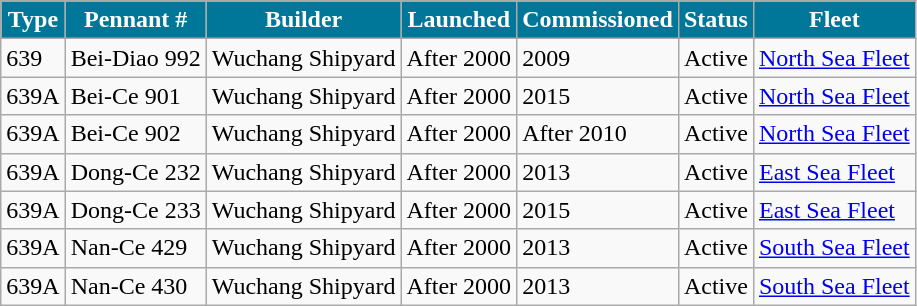<table class="wikitable">
<tr>
<th style="background:#079;color:#fff;">Type</th>
<th style="background:#079;color:#fff;">Pennant #</th>
<th style="background:#079;color:#fff;">Builder</th>
<th style="background:#079;color:#fff;">Launched</th>
<th style="background:#079;color:#fff;">Commissioned</th>
<th style="background:#079;color:#fff;">Status</th>
<th style="background:#079;color:#fff;">Fleet</th>
</tr>
<tr>
<td>639</td>
<td>Bei-Diao 992</td>
<td>Wuchang Shipyard</td>
<td>After 2000</td>
<td>2009</td>
<td>Active</td>
<td><a href='#'>North Sea Fleet</a></td>
</tr>
<tr>
<td>639A</td>
<td>Bei-Ce 901</td>
<td>Wuchang Shipyard</td>
<td>After 2000</td>
<td>2015</td>
<td>Active</td>
<td><a href='#'>North Sea Fleet</a></td>
</tr>
<tr>
<td>639A</td>
<td>Bei-Ce 902</td>
<td>Wuchang Shipyard</td>
<td>After 2000</td>
<td>After 2010</td>
<td>Active</td>
<td><a href='#'>North Sea Fleet</a></td>
</tr>
<tr>
<td>639A</td>
<td>Dong-Ce 232</td>
<td>Wuchang Shipyard</td>
<td>After 2000</td>
<td>2013</td>
<td>Active</td>
<td><a href='#'>East Sea Fleet</a></td>
</tr>
<tr>
<td>639A</td>
<td>Dong-Ce 233</td>
<td>Wuchang Shipyard</td>
<td>After 2000</td>
<td>2015</td>
<td>Active</td>
<td><a href='#'>East Sea Fleet</a></td>
</tr>
<tr>
<td>639A</td>
<td>Nan-Ce 429</td>
<td>Wuchang Shipyard</td>
<td>After 2000</td>
<td>2013</td>
<td>Active</td>
<td><a href='#'>South Sea Fleet</a></td>
</tr>
<tr>
<td>639A</td>
<td>Nan-Ce 430</td>
<td>Wuchang Shipyard</td>
<td>After 2000</td>
<td>2013</td>
<td>Active</td>
<td><a href='#'>South Sea Fleet</a></td>
</tr>
</table>
